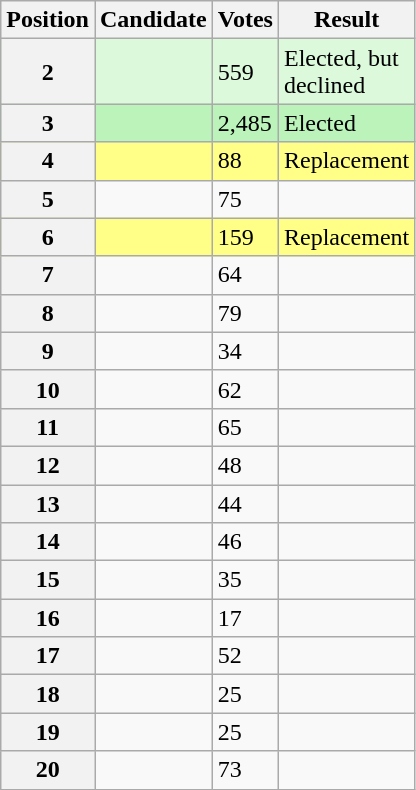<table class="wikitable sortable col3right">
<tr>
<th scope="col">Position</th>
<th scope="col">Candidate</th>
<th scope="col">Votes</th>
<th scope="col">Result</th>
</tr>
<tr bgcolor=dcf9dc>
<th scope="row">2</th>
<td></td>
<td>559</td>
<td>Elected, but<br>declined</td>
</tr>
<tr bgcolor=bbf3bb>
<th scope="row">3</th>
<td></td>
<td>2,485</td>
<td>Elected</td>
</tr>
<tr bgcolor=#FF8>
<th scope="row">4</th>
<td></td>
<td>88</td>
<td>Replacement</td>
</tr>
<tr>
<th scope="row">5</th>
<td></td>
<td>75</td>
<td></td>
</tr>
<tr bgcolor=#FF8>
<th scope="row">6</th>
<td></td>
<td>159</td>
<td>Replacement</td>
</tr>
<tr>
<th scope="row">7</th>
<td></td>
<td>64</td>
<td></td>
</tr>
<tr>
<th scope="row">8</th>
<td></td>
<td>79</td>
<td></td>
</tr>
<tr>
<th scope="row">9</th>
<td></td>
<td>34</td>
<td></td>
</tr>
<tr>
<th scope="row">10</th>
<td></td>
<td>62</td>
<td></td>
</tr>
<tr>
<th scope="row">11</th>
<td></td>
<td>65</td>
<td></td>
</tr>
<tr>
<th scope="row">12</th>
<td></td>
<td>48</td>
<td></td>
</tr>
<tr>
<th scope="row">13</th>
<td></td>
<td>44</td>
<td></td>
</tr>
<tr>
<th scope="row">14</th>
<td></td>
<td>46</td>
<td></td>
</tr>
<tr>
<th scope="row">15</th>
<td></td>
<td>35</td>
<td></td>
</tr>
<tr>
<th scope="row">16</th>
<td></td>
<td>17</td>
<td></td>
</tr>
<tr>
<th scope="row">17</th>
<td></td>
<td>52</td>
<td></td>
</tr>
<tr>
<th scope="row">18</th>
<td></td>
<td>25</td>
<td></td>
</tr>
<tr>
<th scope="row">19</th>
<td></td>
<td>25</td>
<td></td>
</tr>
<tr>
<th scope="row">20</th>
<td></td>
<td>73</td>
<td></td>
</tr>
</table>
